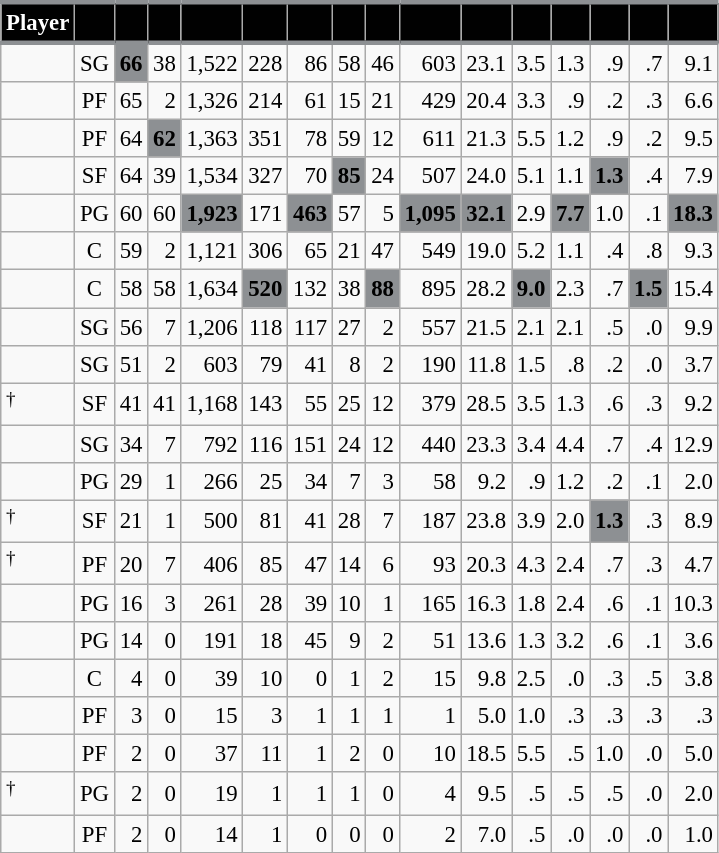<table class="wikitable sortable" style="font-size: 95%; text-align:right;">
<tr>
<th style="background:#010101; color:#FFFFFF; border-top:#8D9093 3px solid; border-bottom:#8D9093 3px solid;">Player</th>
<th style="background:#010101; color:#FFFFFF; border-top:#8D9093 3px solid; border-bottom:#8D9093 3px solid;"></th>
<th style="background:#010101; color:#FFFFFF; border-top:#8D9093 3px solid; border-bottom:#8D9093 3px solid;"></th>
<th style="background:#010101; color:#FFFFFF; border-top:#8D9093 3px solid; border-bottom:#8D9093 3px solid;"></th>
<th style="background:#010101; color:#FFFFFF; border-top:#8D9093 3px solid; border-bottom:#8D9093 3px solid;"></th>
<th style="background:#010101; color:#FFFFFF; border-top:#8D9093 3px solid; border-bottom:#8D9093 3px solid;"></th>
<th style="background:#010101; color:#FFFFFF; border-top:#8D9093 3px solid; border-bottom:#8D9093 3px solid;"></th>
<th style="background:#010101; color:#FFFFFF; border-top:#8D9093 3px solid; border-bottom:#8D9093 3px solid;"></th>
<th style="background:#010101; color:#FFFFFF; border-top:#8D9093 3px solid; border-bottom:#8D9093 3px solid;"></th>
<th style="background:#010101; color:#FFFFFF; border-top:#8D9093 3px solid; border-bottom:#8D9093 3px solid;"></th>
<th style="background:#010101; color:#FFFFFF; border-top:#8D9093 3px solid; border-bottom:#8D9093 3px solid;"></th>
<th style="background:#010101; color:#FFFFFF; border-top:#8D9093 3px solid; border-bottom:#8D9093 3px solid;"></th>
<th style="background:#010101; color:#FFFFFF; border-top:#8D9093 3px solid; border-bottom:#8D9093 3px solid;"></th>
<th style="background:#010101; color:#FFFFFF; border-top:#8D9093 3px solid; border-bottom:#8D9093 3px solid;"></th>
<th style="background:#010101; color:#FFFFFF; border-top:#8D9093 3px solid; border-bottom:#8D9093 3px solid;"></th>
<th style="background:#010101; color:#FFFFFF; border-top:#8D9093 3px solid; border-bottom:#8D9093 3px solid;"></th>
</tr>
<tr>
<td style="text-align:left;"></td>
<td style="text-align:center;">SG</td>
<td style="background:#8D9093; color:#010101;"><strong>66</strong></td>
<td>38</td>
<td>1,522</td>
<td>228</td>
<td>86</td>
<td>58</td>
<td>46</td>
<td>603</td>
<td>23.1</td>
<td>3.5</td>
<td>1.3</td>
<td>.9</td>
<td>.7</td>
<td>9.1</td>
</tr>
<tr>
<td style="text-align:left;"></td>
<td style="text-align:center;">PF</td>
<td>65</td>
<td>2</td>
<td>1,326</td>
<td>214</td>
<td>61</td>
<td>15</td>
<td>21</td>
<td>429</td>
<td>20.4</td>
<td>3.3</td>
<td>.9</td>
<td>.2</td>
<td>.3</td>
<td>6.6</td>
</tr>
<tr>
<td style="text-align:left;"></td>
<td style="text-align:center;">PF</td>
<td>64</td>
<td style="background:#8D9093; color:#010101;"><strong>62</strong></td>
<td>1,363</td>
<td>351</td>
<td>78</td>
<td>59</td>
<td>12</td>
<td>611</td>
<td>21.3</td>
<td>5.5</td>
<td>1.2</td>
<td>.9</td>
<td>.2</td>
<td>9.5</td>
</tr>
<tr>
<td style="text-align:left;"></td>
<td style="text-align:center;">SF</td>
<td>64</td>
<td>39</td>
<td>1,534</td>
<td>327</td>
<td>70</td>
<td style="background:#8D9093; color:#010101;"><strong>85</strong></td>
<td>24</td>
<td>507</td>
<td>24.0</td>
<td>5.1</td>
<td>1.1</td>
<td style="background:#8D9093; color:#010101;"><strong>1.3</strong></td>
<td>.4</td>
<td>7.9</td>
</tr>
<tr>
<td style="text-align:left;"></td>
<td style="text-align:center;">PG</td>
<td>60</td>
<td>60</td>
<td style="background:#8D9093; color:#010101;"><strong>1,923</strong></td>
<td>171</td>
<td style="background:#8D9093; color:#010101;"><strong>463</strong></td>
<td>57</td>
<td>5</td>
<td style="background:#8D9093; color:#010101;"><strong>1,095</strong></td>
<td style="background:#8D9093; color:#010101;"><strong>32.1</strong></td>
<td>2.9</td>
<td style="background:#8D9093; color:#010101;"><strong>7.7</strong></td>
<td>1.0</td>
<td>.1</td>
<td style="background:#8D9093; color:#010101;"><strong>18.3</strong></td>
</tr>
<tr>
<td style="text-align:left;"></td>
<td style="text-align:center;">C</td>
<td>59</td>
<td>2</td>
<td>1,121</td>
<td>306</td>
<td>65</td>
<td>21</td>
<td>47</td>
<td>549</td>
<td>19.0</td>
<td>5.2</td>
<td>1.1</td>
<td>.4</td>
<td>.8</td>
<td>9.3</td>
</tr>
<tr>
<td style="text-align:left;"></td>
<td style="text-align:center;">C</td>
<td>58</td>
<td>58</td>
<td>1,634</td>
<td style="background:#8D9093; color:#010101;"><strong>520</strong></td>
<td>132</td>
<td>38</td>
<td style="background:#8D9093; color:#010101;"><strong>88</strong></td>
<td>895</td>
<td>28.2</td>
<td style="background:#8D9093; color:#010101;"><strong>9.0</strong></td>
<td>2.3</td>
<td>.7</td>
<td style="background:#8D9093; color:#010101;"><strong>1.5</strong></td>
<td>15.4</td>
</tr>
<tr>
<td style="text-align:left;"></td>
<td style="text-align:center;">SG</td>
<td>56</td>
<td>7</td>
<td>1,206</td>
<td>118</td>
<td>117</td>
<td>27</td>
<td>2</td>
<td>557</td>
<td>21.5</td>
<td>2.1</td>
<td>2.1</td>
<td>.5</td>
<td>.0</td>
<td>9.9</td>
</tr>
<tr>
<td style="text-align:left;"></td>
<td style="text-align:center;">SG</td>
<td>51</td>
<td>2</td>
<td>603</td>
<td>79</td>
<td>41</td>
<td>8</td>
<td>2</td>
<td>190</td>
<td>11.8</td>
<td>1.5</td>
<td>.8</td>
<td>.2</td>
<td>.0</td>
<td>3.7</td>
</tr>
<tr>
<td style="text-align:left;"><sup>†</sup></td>
<td style="text-align:center;">SF</td>
<td>41</td>
<td>41</td>
<td>1,168</td>
<td>143</td>
<td>55</td>
<td>25</td>
<td>12</td>
<td>379</td>
<td>28.5</td>
<td>3.5</td>
<td>1.3</td>
<td>.6</td>
<td>.3</td>
<td>9.2</td>
</tr>
<tr>
<td style="text-align:left;"></td>
<td style="text-align:center;">SG</td>
<td>34</td>
<td>7</td>
<td>792</td>
<td>116</td>
<td>151</td>
<td>24</td>
<td>12</td>
<td>440</td>
<td>23.3</td>
<td>3.4</td>
<td>4.4</td>
<td>.7</td>
<td>.4</td>
<td>12.9</td>
</tr>
<tr>
<td style="text-align:left;"></td>
<td style="text-align:center;">PG</td>
<td>29</td>
<td>1</td>
<td>266</td>
<td>25</td>
<td>34</td>
<td>7</td>
<td>3</td>
<td>58</td>
<td>9.2</td>
<td>.9</td>
<td>1.2</td>
<td>.2</td>
<td>.1</td>
<td>2.0</td>
</tr>
<tr>
<td style="text-align:left;"><sup>†</sup></td>
<td style="text-align:center;">SF</td>
<td>21</td>
<td>1</td>
<td>500</td>
<td>81</td>
<td>41</td>
<td>28</td>
<td>7</td>
<td>187</td>
<td>23.8</td>
<td>3.9</td>
<td>2.0</td>
<td style="background:#8D9093; color:#010101;"><strong>1.3</strong></td>
<td>.3</td>
<td>8.9</td>
</tr>
<tr>
<td style="text-align:left;"><sup>†</sup></td>
<td style="text-align:center;">PF</td>
<td>20</td>
<td>7</td>
<td>406</td>
<td>85</td>
<td>47</td>
<td>14</td>
<td>6</td>
<td>93</td>
<td>20.3</td>
<td>4.3</td>
<td>2.4</td>
<td>.7</td>
<td>.3</td>
<td>4.7</td>
</tr>
<tr>
<td style="text-align:left;"></td>
<td style="text-align:center;">PG</td>
<td>16</td>
<td>3</td>
<td>261</td>
<td>28</td>
<td>39</td>
<td>10</td>
<td>1</td>
<td>165</td>
<td>16.3</td>
<td>1.8</td>
<td>2.4</td>
<td>.6</td>
<td>.1</td>
<td>10.3</td>
</tr>
<tr>
<td style="text-align:left;"></td>
<td style="text-align:center;">PG</td>
<td>14</td>
<td>0</td>
<td>191</td>
<td>18</td>
<td>45</td>
<td>9</td>
<td>2</td>
<td>51</td>
<td>13.6</td>
<td>1.3</td>
<td>3.2</td>
<td>.6</td>
<td>.1</td>
<td>3.6</td>
</tr>
<tr>
<td style="text-align:left;"></td>
<td style="text-align:center;">C</td>
<td>4</td>
<td>0</td>
<td>39</td>
<td>10</td>
<td>0</td>
<td>1</td>
<td>2</td>
<td>15</td>
<td>9.8</td>
<td>2.5</td>
<td>.0</td>
<td>.3</td>
<td>.5</td>
<td>3.8</td>
</tr>
<tr>
<td style="text-align:left;"></td>
<td style="text-align:center;">PF</td>
<td>3</td>
<td>0</td>
<td>15</td>
<td>3</td>
<td>1</td>
<td>1</td>
<td>1</td>
<td>1</td>
<td>5.0</td>
<td>1.0</td>
<td>.3</td>
<td>.3</td>
<td>.3</td>
<td>.3</td>
</tr>
<tr>
<td style="text-align:left;"></td>
<td style="text-align:center;">PF</td>
<td>2</td>
<td>0</td>
<td>37</td>
<td>11</td>
<td>1</td>
<td>2</td>
<td>0</td>
<td>10</td>
<td>18.5</td>
<td>5.5</td>
<td>.5</td>
<td>1.0</td>
<td>.0</td>
<td>5.0</td>
</tr>
<tr>
<td style="text-align:left;"><sup>†</sup></td>
<td style="text-align:center;">PG</td>
<td>2</td>
<td>0</td>
<td>19</td>
<td>1</td>
<td>1</td>
<td>1</td>
<td>0</td>
<td>4</td>
<td>9.5</td>
<td>.5</td>
<td>.5</td>
<td>.5</td>
<td>.0</td>
<td>2.0</td>
</tr>
<tr>
<td style="text-align:left;"></td>
<td style="text-align:center;">PF</td>
<td>2</td>
<td>0</td>
<td>14</td>
<td>1</td>
<td>0</td>
<td>0</td>
<td>0</td>
<td>2</td>
<td>7.0</td>
<td>.5</td>
<td>.0</td>
<td>.0</td>
<td>.0</td>
<td>1.0</td>
</tr>
</table>
